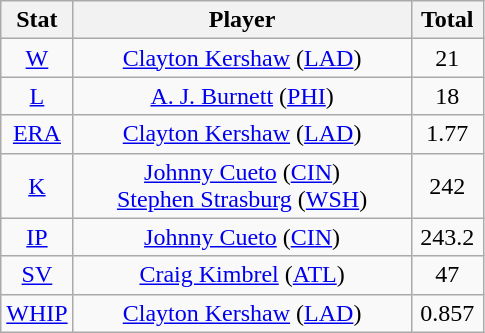<table class="wikitable" style="text-align:center;">
<tr>
<th style="width:15%">Stat</th>
<th>Player</th>
<th style="width:15%">Total</th>
</tr>
<tr>
<td><a href='#'>W</a></td>
<td><a href='#'>Clayton Kershaw</a> (<a href='#'>LAD</a>)</td>
<td>21</td>
</tr>
<tr>
<td><a href='#'>L</a></td>
<td><a href='#'>A. J. Burnett</a> (<a href='#'>PHI</a>)</td>
<td>18</td>
</tr>
<tr>
<td><a href='#'>ERA</a></td>
<td><a href='#'>Clayton Kershaw</a> (<a href='#'>LAD</a>)</td>
<td>1.77</td>
</tr>
<tr>
<td><a href='#'>K</a></td>
<td><a href='#'>Johnny Cueto</a> (<a href='#'>CIN</a>)<br><a href='#'>Stephen Strasburg</a> (<a href='#'>WSH</a>)</td>
<td>242</td>
</tr>
<tr>
<td><a href='#'>IP</a></td>
<td><a href='#'>Johnny Cueto</a> (<a href='#'>CIN</a>)</td>
<td>243.2</td>
</tr>
<tr>
<td><a href='#'>SV</a></td>
<td><a href='#'>Craig Kimbrel</a> (<a href='#'>ATL</a>)</td>
<td>47</td>
</tr>
<tr>
<td><a href='#'>WHIP</a></td>
<td><a href='#'>Clayton Kershaw</a> (<a href='#'>LAD</a>)</td>
<td>0.857</td>
</tr>
</table>
